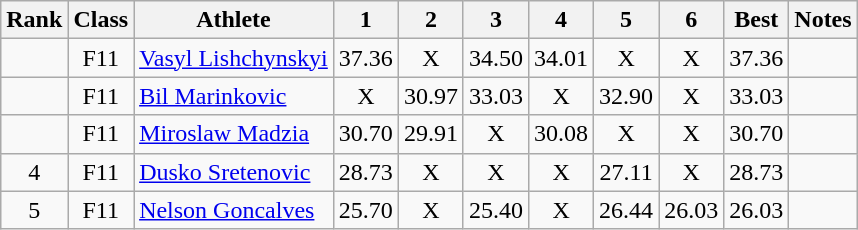<table class="wikitable sortable" style="text-align:center">
<tr>
<th>Rank</th>
<th>Class</th>
<th>Athlete</th>
<th>1</th>
<th>2</th>
<th>3</th>
<th>4</th>
<th>5</th>
<th>6</th>
<th>Best</th>
<th>Notes</th>
</tr>
<tr>
<td></td>
<td>F11</td>
<td style="text-align:left"><a href='#'>Vasyl Lishchynskyi</a><br></td>
<td>37.36</td>
<td>X</td>
<td>34.50</td>
<td>34.01</td>
<td>X</td>
<td>X</td>
<td>37.36</td>
<td></td>
</tr>
<tr>
<td></td>
<td>F11</td>
<td style="text-align:left"><a href='#'>Bil Marinkovic</a><br></td>
<td>X</td>
<td>30.97</td>
<td>33.03</td>
<td>X</td>
<td>32.90</td>
<td>X</td>
<td>33.03</td>
<td></td>
</tr>
<tr>
<td></td>
<td>F11</td>
<td style="text-align:left"><a href='#'>Miroslaw Madzia</a><br></td>
<td>30.70</td>
<td>29.91</td>
<td>X</td>
<td>30.08</td>
<td>X</td>
<td>X</td>
<td>30.70</td>
<td></td>
</tr>
<tr>
<td>4</td>
<td>F11</td>
<td style="text-align:left"><a href='#'>Dusko Sretenovic</a><br></td>
<td>28.73</td>
<td>X</td>
<td>X</td>
<td>X</td>
<td>27.11</td>
<td>X</td>
<td>28.73</td>
<td></td>
</tr>
<tr>
<td>5</td>
<td>F11</td>
<td style="text-align:left"><a href='#'>Nelson Goncalves</a><br></td>
<td>25.70</td>
<td>X</td>
<td>25.40</td>
<td>X</td>
<td>26.44</td>
<td>26.03</td>
<td>26.03</td>
<td></td>
</tr>
</table>
